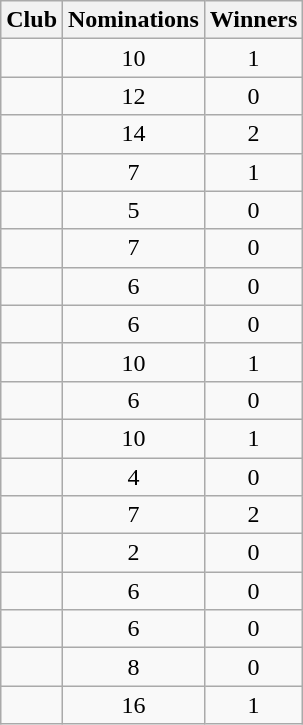<table class="wikitable sortable" style=text-align:center>
<tr>
<th>Club</th>
<th>Nominations</th>
<th>Winners</th>
</tr>
<tr>
<td align=left></td>
<td>10</td>
<td>1</td>
</tr>
<tr>
<td align=left></td>
<td>12</td>
<td>0</td>
</tr>
<tr>
<td align=left></td>
<td>14</td>
<td>2</td>
</tr>
<tr>
<td align=left></td>
<td>7</td>
<td>1</td>
</tr>
<tr>
<td align=left></td>
<td>5</td>
<td>0</td>
</tr>
<tr>
<td align=left></td>
<td>7</td>
<td>0</td>
</tr>
<tr>
<td align=left></td>
<td>6</td>
<td>0</td>
</tr>
<tr>
<td align=left></td>
<td>6</td>
<td>0</td>
</tr>
<tr>
<td align=left></td>
<td>10</td>
<td>1</td>
</tr>
<tr>
<td align=left></td>
<td>6</td>
<td>0</td>
</tr>
<tr>
<td align=left></td>
<td>10</td>
<td>1</td>
</tr>
<tr>
<td align=left></td>
<td>4</td>
<td>0</td>
</tr>
<tr>
<td align=left></td>
<td>7</td>
<td>2</td>
</tr>
<tr>
<td align=left></td>
<td>2</td>
<td>0</td>
</tr>
<tr>
<td align=left></td>
<td>6</td>
<td>0</td>
</tr>
<tr>
<td align=left></td>
<td>6</td>
<td>0</td>
</tr>
<tr>
<td align=left></td>
<td>8</td>
<td>0</td>
</tr>
<tr>
<td align=left></td>
<td>16</td>
<td>1</td>
</tr>
</table>
